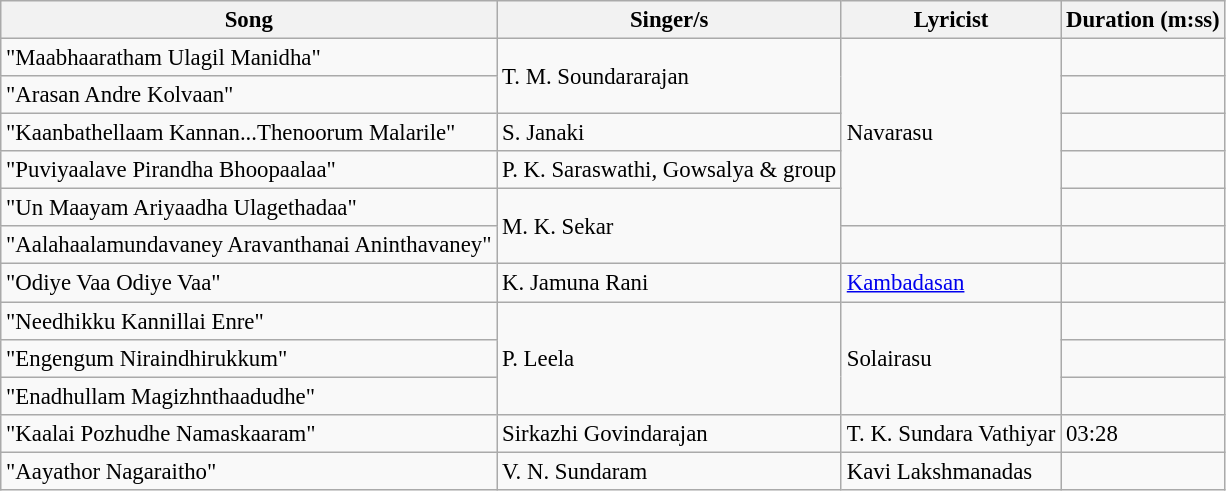<table class="wikitable" style="font-size:95%;">
<tr>
<th>Song</th>
<th>Singer/s</th>
<th>Lyricist</th>
<th>Duration (m:ss)</th>
</tr>
<tr>
<td>"Maabhaaratham Ulagil Manidha"</td>
<td rowspan=2>T. M. Soundararajan</td>
<td rowspan=5>Navarasu</td>
<td></td>
</tr>
<tr>
<td>"Arasan Andre Kolvaan"</td>
<td></td>
</tr>
<tr>
<td>"Kaanbathellaam Kannan...Thenoorum Malarile"</td>
<td>S. Janaki</td>
<td></td>
</tr>
<tr>
<td>"Puviyaalave Pirandha Bhoopaalaa"</td>
<td>P. K. Saraswathi, Gowsalya & group</td>
<td></td>
</tr>
<tr>
<td>"Un Maayam Ariyaadha Ulagethadaa"</td>
<td rowspan=2>M. K. Sekar</td>
<td></td>
</tr>
<tr>
<td>"Aalahaalamundavaney Aravanthanai Aninthavaney"</td>
<td></td>
<td></td>
</tr>
<tr>
<td>"Odiye Vaa Odiye Vaa"</td>
<td>K. Jamuna Rani</td>
<td><a href='#'>Kambadasan</a></td>
<td></td>
</tr>
<tr>
<td>"Needhikku Kannillai Enre"</td>
<td rowspan=3>P. Leela</td>
<td rowspan=3>Solairasu</td>
<td></td>
</tr>
<tr>
<td>"Engengum Niraindhirukkum"</td>
<td></td>
</tr>
<tr>
<td>"Enadhullam Magizhnthaadudhe"</td>
<td></td>
</tr>
<tr>
<td>"Kaalai Pozhudhe Namaskaaram"</td>
<td>Sirkazhi Govindarajan</td>
<td>T. K. Sundara Vathiyar</td>
<td>03:28</td>
</tr>
<tr>
<td>"Aayathor Nagaraitho"</td>
<td>V. N. Sundaram</td>
<td>Kavi Lakshmanadas</td>
<td></td>
</tr>
</table>
